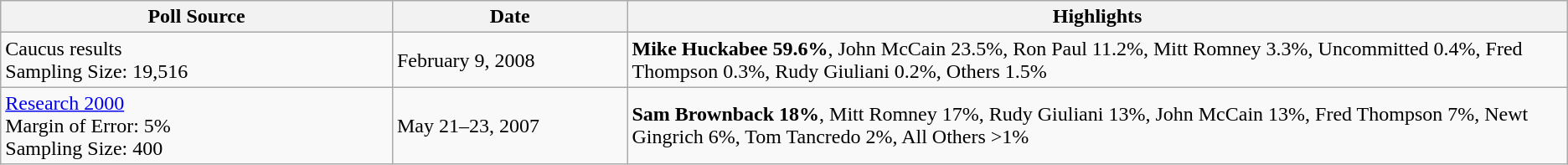<table class="wikitable sortable">
<tr>
<th width="25%">Poll Source</th>
<th width="15%">Date</th>
<th width="60%">Highlights</th>
</tr>
<tr>
<td>Caucus results<br>Sampling Size: 19,516</td>
<td>February 9, 2008</td>
<td><strong>Mike Huckabee 59.6%</strong>, John McCain 23.5%, Ron Paul 11.2%, Mitt Romney 3.3%, Uncommitted 0.4%, Fred Thompson 0.3%, Rudy Giuliani 0.2%, Others 1.5%</td>
</tr>
<tr>
<td><a href='#'>Research 2000</a><br>Margin of Error: 5%<br>
Sampling Size: 400</td>
<td>May 21–23, 2007</td>
<td><strong>Sam Brownback 18%</strong>, Mitt Romney 17%, Rudy Giuliani 13%, John McCain 13%, Fred Thompson 7%, Newt Gingrich 6%, Tom Tancredo 2%, All Others >1%</td>
</tr>
</table>
